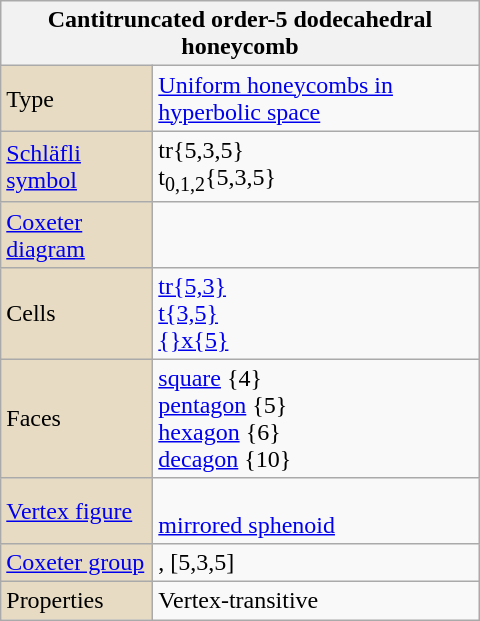<table class="wikitable" align="right" style="margin-left:10px" width="320">
<tr>
<th bgcolor=#e7dcc3 colspan=2>Cantitruncated order-5 dodecahedral honeycomb<br></th>
</tr>
<tr>
<td bgcolor=#e7dcc3>Type</td>
<td><a href='#'>Uniform honeycombs in hyperbolic space</a></td>
</tr>
<tr>
<td bgcolor=#e7dcc3><a href='#'>Schläfli symbol</a></td>
<td>tr{5,3,5}<br>t<sub>0,1,2</sub>{5,3,5}</td>
</tr>
<tr>
<td bgcolor=#e7dcc3><a href='#'>Coxeter diagram</a></td>
<td></td>
</tr>
<tr>
<td bgcolor=#e7dcc3>Cells</td>
<td><a href='#'>tr{5,3}</a> <br><a href='#'>t{3,5}</a> <br><a href='#'>{}x{5}</a> </td>
</tr>
<tr>
<td bgcolor=#e7dcc3>Faces</td>
<td><a href='#'>square</a> {4}<br><a href='#'>pentagon</a> {5}<br><a href='#'>hexagon</a> {6}<br><a href='#'>decagon</a> {10}</td>
</tr>
<tr>
<td bgcolor=#e7dcc3><a href='#'>Vertex figure</a></td>
<td><br><a href='#'>mirrored sphenoid</a></td>
</tr>
<tr>
<td bgcolor=#e7dcc3><a href='#'>Coxeter group</a></td>
<td>, [5,3,5]</td>
</tr>
<tr>
<td bgcolor=#e7dcc3>Properties</td>
<td>Vertex-transitive</td>
</tr>
</table>
